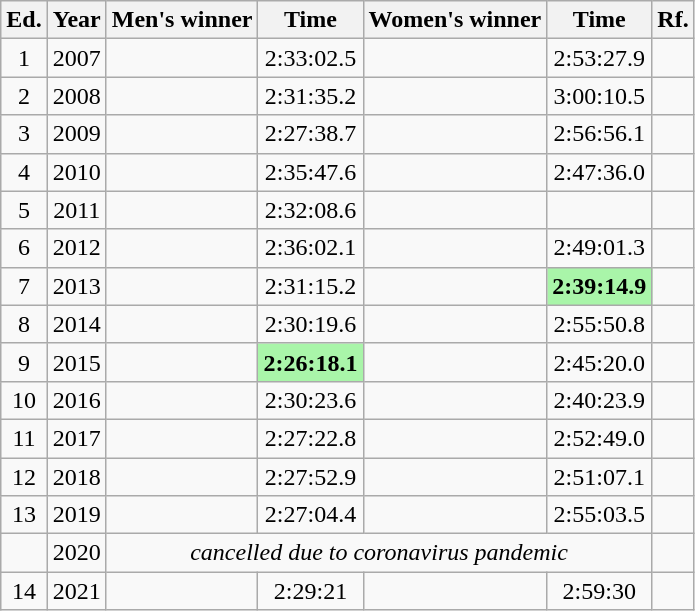<table class="wikitable sortable" style="text-align:center">
<tr>
<th class="unsortable">Ed.</th>
<th>Year</th>
<th>Men's winner</th>
<th>Time</th>
<th>Women's winner</th>
<th>Time</th>
<th class="unsortable">Rf.</th>
</tr>
<tr>
<td>1</td>
<td>2007</td>
<td align="left"></td>
<td>2:33:02.5</td>
<td align="left"></td>
<td>2:53:27.9</td>
<td></td>
</tr>
<tr>
<td>2</td>
<td>2008</td>
<td align="left"></td>
<td>2:31:35.2</td>
<td align="left"></td>
<td>3:00:10.5</td>
<td></td>
</tr>
<tr>
<td>3</td>
<td>2009</td>
<td align="left"></td>
<td>2:27:38.7</td>
<td align="left"></td>
<td>2:56:56.1</td>
<td></td>
</tr>
<tr>
<td>4</td>
<td>2010</td>
<td align="left"></td>
<td>2:35:47.6</td>
<td align="left"></td>
<td>2:47:36.0</td>
<td></td>
</tr>
<tr>
<td>5</td>
<td>2011</td>
<td align="left"></td>
<td>2:32:08.6</td>
<td align="left"><s></s></td>
<td></td>
<td></td>
</tr>
<tr>
<td>6</td>
<td>2012</td>
<td align="left"></td>
<td>2:36:02.1</td>
<td align="left"></td>
<td>2:49:01.3</td>
<td></td>
</tr>
<tr>
<td>7</td>
<td>2013</td>
<td align="left"></td>
<td>2:31:15.2</td>
<td align="left"></td>
<td bgcolor="#A9F5A9"><strong>2:39:14.9</strong></td>
<td></td>
</tr>
<tr>
<td>8</td>
<td>2014</td>
<td align="left"></td>
<td>2:30:19.6</td>
<td align="left"></td>
<td>2:55:50.8</td>
<td></td>
</tr>
<tr>
<td>9</td>
<td>2015</td>
<td align="left"></td>
<td bgcolor="#A9F5A9"><strong>2:26:18.1</strong></td>
<td align="left"></td>
<td>2:45:20.0</td>
<td></td>
</tr>
<tr>
<td>10</td>
<td>2016</td>
<td align="left"></td>
<td>2:30:23.6</td>
<td align="left"></td>
<td>2:40:23.9</td>
<td></td>
</tr>
<tr>
<td>11</td>
<td>2017</td>
<td align="left"></td>
<td>2:27:22.8</td>
<td align="left"></td>
<td>2:52:49.0</td>
<td></td>
</tr>
<tr>
<td>12</td>
<td>2018</td>
<td align="left"></td>
<td>2:27:52.9</td>
<td align="left"></td>
<td>2:51:07.1</td>
<td></td>
</tr>
<tr>
<td>13</td>
<td>2019</td>
<td align="left"></td>
<td>2:27:04.4</td>
<td align="left"></td>
<td>2:55:03.5</td>
<td></td>
</tr>
<tr>
<td></td>
<td>2020</td>
<td colspan="4" align="center" data-sort-value=""><em>cancelled due to coronavirus pandemic</em></td>
<td></td>
</tr>
<tr>
<td>14</td>
<td>2021</td>
<td align="left"></td>
<td>2:29:21</td>
<td align="left"></td>
<td>2:59:30</td>
<td></td>
</tr>
</table>
